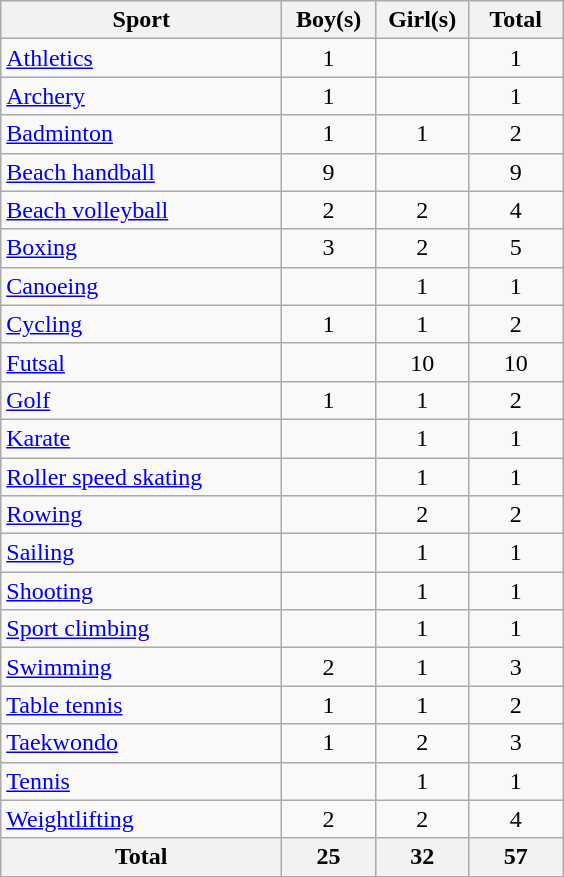<table class="wikitable sortable" style="text-align:center;">
<tr>
<th width=180>Sport</th>
<th width=55>Boy(s)</th>
<th width=55>Girl(s)</th>
<th width=55>Total</th>
</tr>
<tr>
<td align=left><a href='#'>Athletics</a></td>
<td>1</td>
<td></td>
<td>1</td>
</tr>
<tr>
<td align=left><a href='#'>Archery</a></td>
<td>1</td>
<td></td>
<td>1</td>
</tr>
<tr>
<td align=left><a href='#'>Badminton</a></td>
<td>1</td>
<td>1</td>
<td>2</td>
</tr>
<tr>
<td align=left><a href='#'>Beach handball</a></td>
<td>9</td>
<td></td>
<td>9</td>
</tr>
<tr>
<td align=left><a href='#'>Beach volleyball</a></td>
<td>2</td>
<td>2</td>
<td>4</td>
</tr>
<tr>
<td align=left><a href='#'>Boxing</a></td>
<td>3</td>
<td>2</td>
<td>5</td>
</tr>
<tr>
<td align=left><a href='#'>Canoeing</a></td>
<td></td>
<td>1</td>
<td>1</td>
</tr>
<tr>
<td align=left><a href='#'>Cycling</a></td>
<td>1</td>
<td>1</td>
<td>2</td>
</tr>
<tr>
<td align=left><a href='#'>Futsal</a></td>
<td></td>
<td>10</td>
<td>10</td>
</tr>
<tr>
<td align=left><a href='#'>Golf</a></td>
<td>1</td>
<td>1</td>
<td>2</td>
</tr>
<tr>
<td align=left><a href='#'>Karate</a></td>
<td></td>
<td>1</td>
<td>1</td>
</tr>
<tr>
<td align=left><a href='#'>Roller speed skating</a></td>
<td></td>
<td>1</td>
<td>1</td>
</tr>
<tr>
<td align=left><a href='#'>Rowing</a></td>
<td></td>
<td>2</td>
<td>2</td>
</tr>
<tr>
<td align=left><a href='#'>Sailing</a></td>
<td></td>
<td>1</td>
<td>1</td>
</tr>
<tr>
<td align=left><a href='#'>Shooting</a></td>
<td></td>
<td>1</td>
<td>1</td>
</tr>
<tr>
<td align=left><a href='#'>Sport climbing</a></td>
<td></td>
<td>1</td>
<td>1</td>
</tr>
<tr>
<td align=left><a href='#'>Swimming</a></td>
<td>2</td>
<td>1</td>
<td>3</td>
</tr>
<tr>
<td align=left><a href='#'>Table tennis</a></td>
<td>1</td>
<td>1</td>
<td>2</td>
</tr>
<tr>
<td align=left><a href='#'>Taekwondo</a></td>
<td>1</td>
<td>2</td>
<td>3</td>
</tr>
<tr>
<td align=left><a href='#'>Tennis</a></td>
<td></td>
<td>1</td>
<td>1</td>
</tr>
<tr>
<td align=left><a href='#'>Weightlifting</a></td>
<td>2</td>
<td>2</td>
<td>4</td>
</tr>
<tr class="sortbottom">
<th>Total</th>
<th>25</th>
<th>32</th>
<th>57</th>
</tr>
</table>
